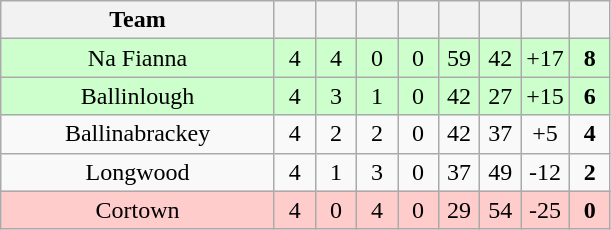<table class="wikitable" style="text-align:center">
<tr>
<th width="175">Team</th>
<th width="20"></th>
<th width="20"></th>
<th width="20"></th>
<th width="20"></th>
<th width="20"></th>
<th width="20"></th>
<th width="20"></th>
<th width="20"></th>
</tr>
<tr bgcolor="ccffcc">
<td>Na Fianna</td>
<td>4</td>
<td>4</td>
<td>0</td>
<td>0</td>
<td>59</td>
<td>42</td>
<td>+17</td>
<td><strong>8</strong></td>
</tr>
<tr bgcolor="ccffcc">
<td>Ballinlough</td>
<td>4</td>
<td>3</td>
<td>1</td>
<td>0</td>
<td>42</td>
<td>27</td>
<td>+15</td>
<td><strong>6</strong></td>
</tr>
<tr>
<td>Ballinabrackey</td>
<td>4</td>
<td>2</td>
<td>2</td>
<td>0</td>
<td>42</td>
<td>37</td>
<td>+5</td>
<td><strong>4</strong></td>
</tr>
<tr>
<td>Longwood</td>
<td>4</td>
<td>1</td>
<td>3</td>
<td>0</td>
<td>37</td>
<td>49</td>
<td>-12</td>
<td><strong>2</strong></td>
</tr>
<tr bgcolor="ffcccc">
<td>Cortown</td>
<td>4</td>
<td>0</td>
<td>4</td>
<td>0</td>
<td>29</td>
<td>54</td>
<td>-25</td>
<td><strong>0</strong></td>
</tr>
</table>
